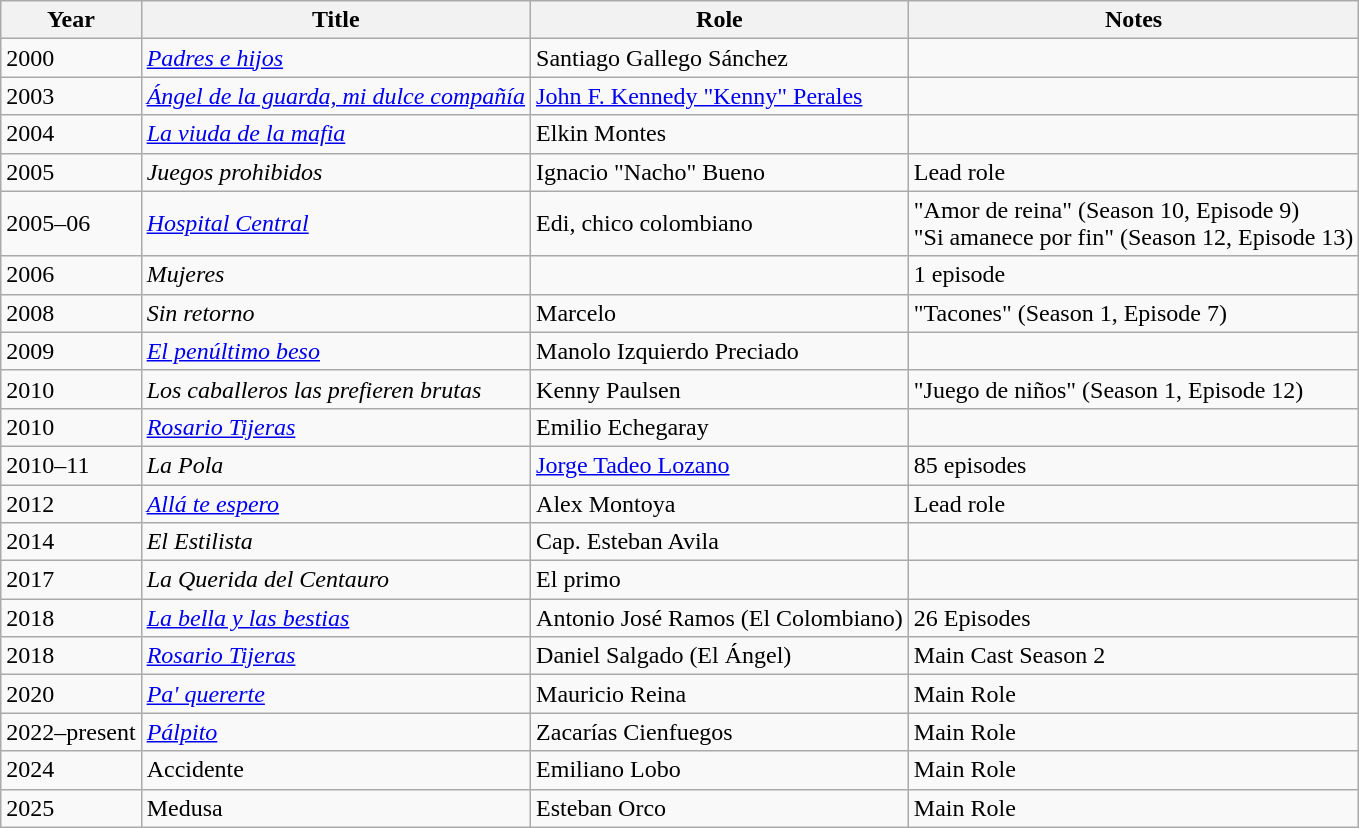<table class="wikitable">
<tr>
<th>Year</th>
<th>Title</th>
<th>Role</th>
<th>Notes</th>
</tr>
<tr>
<td>2000</td>
<td><em><a href='#'>Padres e hijos</a></em></td>
<td>Santiago Gallego Sánchez</td>
<td></td>
</tr>
<tr>
<td>2003</td>
<td><em><a href='#'>Ángel de la guarda, mi dulce compañía</a></em></td>
<td><a href='#'>John F. Kennedy "Kenny" Perales</a></td>
<td></td>
</tr>
<tr>
<td>2004</td>
<td><em><a href='#'>La viuda de la mafia</a></em></td>
<td>Elkin Montes</td>
<td></td>
</tr>
<tr>
<td>2005</td>
<td><em>Juegos prohibidos</em></td>
<td>Ignacio "Nacho" Bueno</td>
<td>Lead role</td>
</tr>
<tr>
<td>2005–06</td>
<td><em><a href='#'>Hospital Central</a></em></td>
<td>Edi, chico colombiano</td>
<td>"Amor de reina" (Season 10, Episode 9)<br>"Si amanece por fin" (Season 12, Episode 13)</td>
</tr>
<tr>
<td>2006</td>
<td><em>Mujeres</em></td>
<td></td>
<td>1 episode</td>
</tr>
<tr>
<td>2008</td>
<td><em>Sin retorno</em></td>
<td>Marcelo</td>
<td>"Tacones" (Season 1, Episode 7)</td>
</tr>
<tr>
<td>2009</td>
<td><em><a href='#'>El penúltimo beso</a></em></td>
<td>Manolo Izquierdo Preciado</td>
<td></td>
</tr>
<tr>
<td>2010</td>
<td><em>Los caballeros las prefieren brutas</em></td>
<td>Kenny Paulsen</td>
<td>"Juego de niños" (Season 1, Episode 12)</td>
</tr>
<tr>
<td>2010</td>
<td><em><a href='#'>Rosario Tijeras</a></em></td>
<td>Emilio Echegaray</td>
<td></td>
</tr>
<tr>
<td>2010–11</td>
<td><em>La Pola</em></td>
<td><a href='#'>Jorge Tadeo Lozano</a></td>
<td>85 episodes</td>
</tr>
<tr>
<td>2012</td>
<td><em><a href='#'>Allá te espero</a></em></td>
<td>Alex Montoya</td>
<td>Lead role</td>
</tr>
<tr>
<td>2014</td>
<td><em>El Estilista</em></td>
<td>Cap. Esteban Avila</td>
<td></td>
</tr>
<tr 2016 || "La ley del corazon" || Camilla borrero||>
<td>2017</td>
<td><em>La Querida del Centauro</em></td>
<td>El primo</td>
<td></td>
</tr>
<tr>
<td>2018</td>
<td><em><a href='#'>La bella y las bestias</a></em></td>
<td>Antonio José Ramos (El Colombiano)</td>
<td>26 Episodes</td>
</tr>
<tr>
<td>2018</td>
<td><em><a href='#'>Rosario Tijeras</a></em></td>
<td>Daniel Salgado (El Ángel)</td>
<td>Main Cast Season 2</td>
</tr>
<tr>
<td>2020</td>
<td><em><a href='#'>Pa' quererte</a></em></td>
<td>Mauricio Reina</td>
<td>Main Role</td>
</tr>
<tr>
<td>2022–present</td>
<td><em><a href='#'>Pálpito</a></em></td>
<td>Zacarías Cienfuegos</td>
<td>Main Role</td>
</tr>
<tr>
<td>2024</td>
<td>Accidente</td>
<td>Emiliano Lobo</td>
<td>Main Role</td>
</tr>
<tr>
<td>2025</td>
<td>Medusa</td>
<td>Esteban Orco</td>
<td>Main Role</td>
</tr>
</table>
